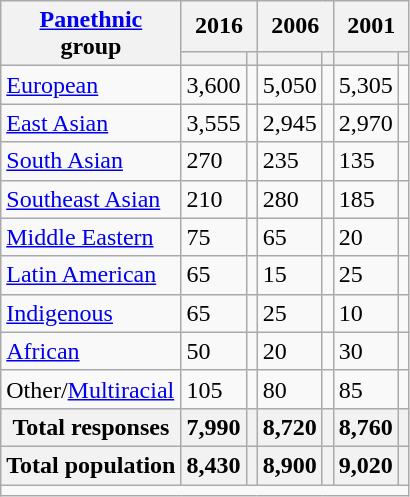<table class="wikitable sortable">
<tr>
<th rowspan="2"><a href='#'>Panethnic</a><br>group</th>
<th colspan="2">2016</th>
<th colspan="2">2006</th>
<th colspan="2">2001</th>
</tr>
<tr>
<th><a href='#'></a></th>
<th></th>
<th></th>
<th></th>
<th></th>
<th></th>
</tr>
<tr>
<td><a href='#'>European</a></td>
<td>3,600</td>
<td></td>
<td>5,050</td>
<td></td>
<td>5,305</td>
<td></td>
</tr>
<tr>
<td><a href='#'>East Asian</a></td>
<td>3,555</td>
<td></td>
<td>2,945</td>
<td></td>
<td>2,970</td>
<td></td>
</tr>
<tr>
<td><a href='#'>South Asian</a></td>
<td>270</td>
<td></td>
<td>235</td>
<td></td>
<td>135</td>
<td></td>
</tr>
<tr>
<td><a href='#'>Southeast Asian</a></td>
<td>210</td>
<td></td>
<td>280</td>
<td></td>
<td>185</td>
<td></td>
</tr>
<tr>
<td><a href='#'>Middle Eastern</a></td>
<td>75</td>
<td></td>
<td>65</td>
<td></td>
<td>20</td>
<td></td>
</tr>
<tr>
<td><a href='#'>Latin American</a></td>
<td>65</td>
<td></td>
<td>15</td>
<td></td>
<td>25</td>
<td></td>
</tr>
<tr>
<td><a href='#'>Indigenous</a></td>
<td>65</td>
<td></td>
<td>25</td>
<td></td>
<td>10</td>
<td></td>
</tr>
<tr>
<td><a href='#'>African</a></td>
<td>50</td>
<td></td>
<td>20</td>
<td></td>
<td>30</td>
<td></td>
</tr>
<tr>
<td>Other/<a href='#'>Multiracial</a></td>
<td>105</td>
<td></td>
<td>80</td>
<td></td>
<td>85</td>
<td></td>
</tr>
<tr>
<th>Total responses</th>
<th>7,990</th>
<th></th>
<th>8,720</th>
<th></th>
<th>8,760</th>
<th></th>
</tr>
<tr>
<th>Total population</th>
<th>8,430</th>
<th></th>
<th>8,900</th>
<th></th>
<th>9,020</th>
<th></th>
</tr>
<tr class="sortbottom">
<td colspan="10"></td>
</tr>
</table>
